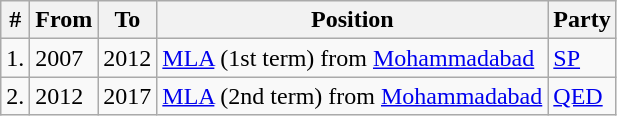<table class="wikitable sortable">
<tr>
<th>#</th>
<th>From</th>
<th>To</th>
<th>Position</th>
<th>Party</th>
</tr>
<tr>
<td>1.</td>
<td>2007</td>
<td>2012</td>
<td><a href='#'>MLA</a> (1st term) from <a href='#'>Mohammadabad</a></td>
<td><a href='#'>SP</a></td>
</tr>
<tr>
<td>2.</td>
<td>2012</td>
<td>2017</td>
<td><a href='#'>MLA</a> (2nd term) from <a href='#'>Mohammadabad</a></td>
<td><a href='#'>QED</a></td>
</tr>
</table>
